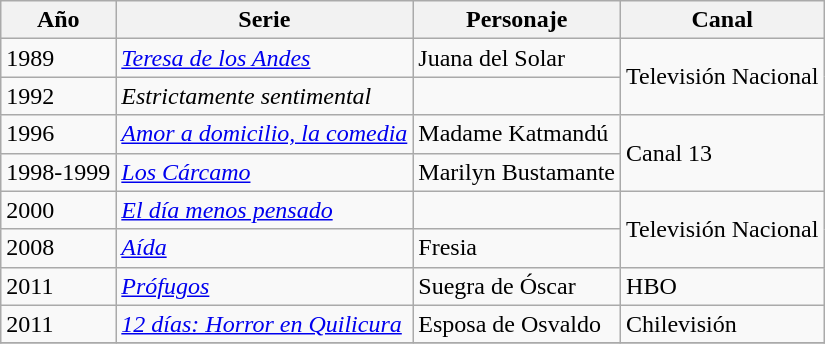<table class="wikitable">
<tr>
<th>Año</th>
<th>Serie</th>
<th>Personaje</th>
<th>Canal</th>
</tr>
<tr>
<td>1989</td>
<td><em><a href='#'>Teresa de los Andes</a></em></td>
<td>Juana del Solar</td>
<td rowspan="2">Televisión Nacional</td>
</tr>
<tr>
<td>1992</td>
<td><em>Estrictamente sentimental</em></td>
</tr>
<tr>
<td>1996</td>
<td><em><a href='#'>Amor a domicilio, la comedia</a></em></td>
<td>Madame Katmandú</td>
<td rowspan="2">Canal 13</td>
</tr>
<tr>
<td>1998-1999</td>
<td><em><a href='#'>Los Cárcamo</a></em></td>
<td>Marilyn Bustamante</td>
</tr>
<tr>
<td>2000</td>
<td><em><a href='#'>El día menos pensado</a></em></td>
<td></td>
<td rowspan="2">Televisión Nacional</td>
</tr>
<tr>
<td>2008</td>
<td><em><a href='#'>Aída</a></em></td>
<td>Fresia</td>
</tr>
<tr>
<td>2011</td>
<td><em><a href='#'>Prófugos</a></em></td>
<td>Suegra de Óscar</td>
<td>HBO</td>
</tr>
<tr>
<td>2011</td>
<td><em><a href='#'>12 días: Horror en Quilicura</a></em></td>
<td>Esposa de Osvaldo</td>
<td>Chilevisión</td>
</tr>
<tr>
</tr>
</table>
